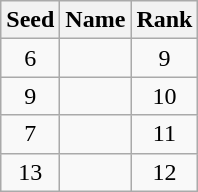<table class="wikitable" style="text-align:center;">
<tr>
<th>Seed</th>
<th>Name</th>
<th>Rank</th>
</tr>
<tr>
<td>6</td>
<td align=left></td>
<td>9</td>
</tr>
<tr>
<td>9</td>
<td align=left></td>
<td>10</td>
</tr>
<tr>
<td>7</td>
<td align=left></td>
<td>11</td>
</tr>
<tr>
<td>13</td>
<td align=left></td>
<td>12</td>
</tr>
</table>
